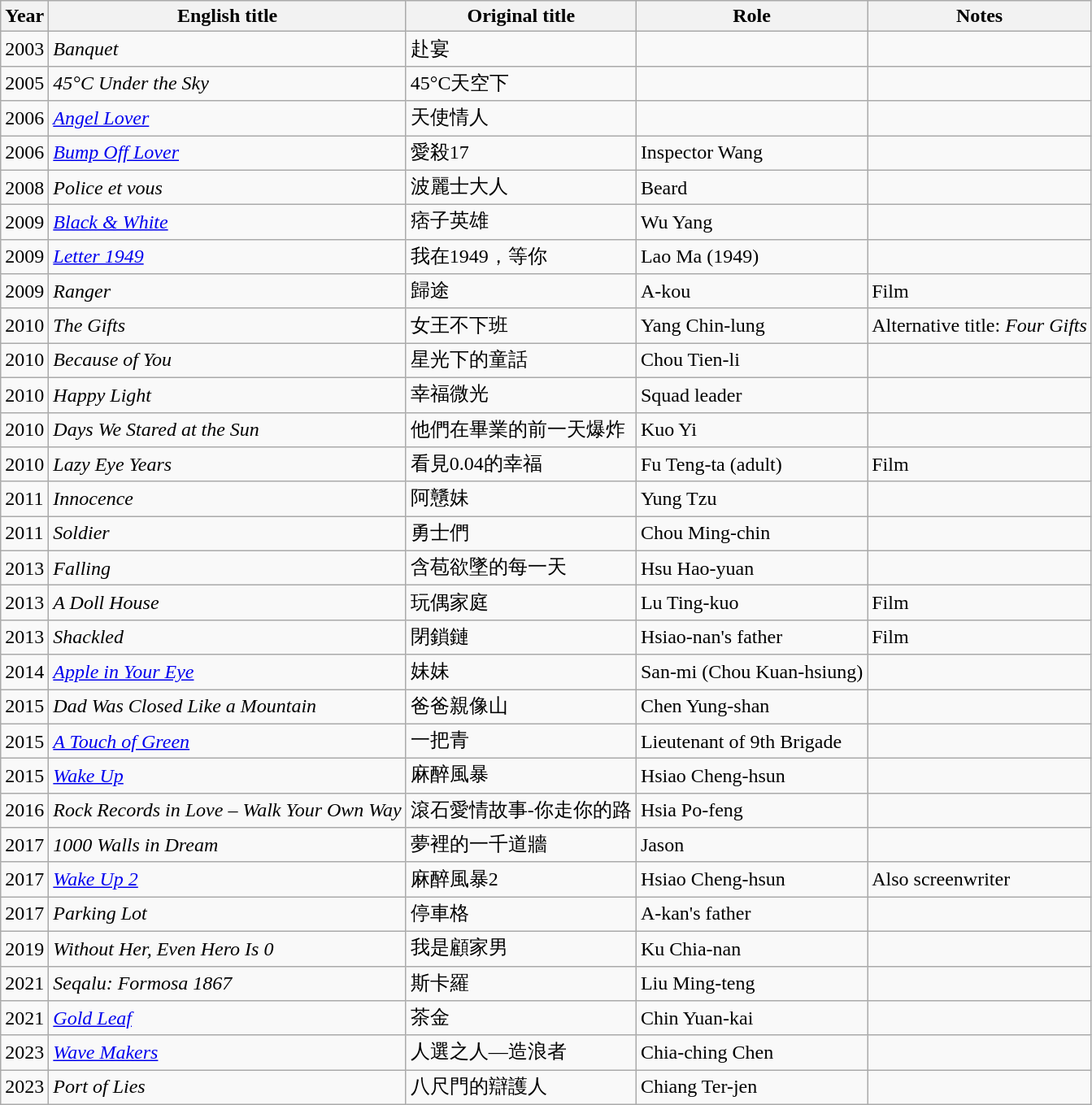<table class="wikitable sortable">
<tr>
<th>Year</th>
<th>English title</th>
<th>Original title</th>
<th>Role</th>
<th class="unsortable">Notes</th>
</tr>
<tr>
<td>2003</td>
<td><em>Banquet</em></td>
<td>赴宴</td>
<td></td>
<td></td>
</tr>
<tr>
<td>2005</td>
<td><em>45°C Under the Sky</em></td>
<td>45°C天空下</td>
<td></td>
<td></td>
</tr>
<tr>
<td>2006</td>
<td><em><a href='#'>Angel Lover</a></em></td>
<td>天使情人</td>
<td></td>
<td></td>
</tr>
<tr>
<td>2006</td>
<td><em><a href='#'>Bump Off Lover</a></em></td>
<td>愛殺17</td>
<td>Inspector Wang</td>
<td></td>
</tr>
<tr>
<td>2008</td>
<td><em>Police et vous</em></td>
<td>波麗士大人</td>
<td>Beard</td>
<td></td>
</tr>
<tr>
<td>2009</td>
<td><em><a href='#'>Black & White</a></em></td>
<td>痞子英雄</td>
<td>Wu Yang</td>
<td></td>
</tr>
<tr>
<td>2009</td>
<td><em><a href='#'>Letter 1949</a></em></td>
<td>我在1949，等你</td>
<td>Lao Ma (1949)</td>
<td></td>
</tr>
<tr>
<td>2009</td>
<td><em>Ranger</em></td>
<td>歸途</td>
<td>A-kou</td>
<td>Film</td>
</tr>
<tr>
<td>2010</td>
<td><em>The Gifts</em></td>
<td>女王不下班</td>
<td>Yang Chin-lung</td>
<td>Alternative title: <em>Four Gifts</em></td>
</tr>
<tr>
<td>2010</td>
<td><em>Because of You</em></td>
<td>星光下的童話</td>
<td>Chou Tien-li</td>
<td></td>
</tr>
<tr>
<td>2010</td>
<td><em>Happy Light</em></td>
<td>幸福微光</td>
<td>Squad leader</td>
<td></td>
</tr>
<tr>
<td>2010</td>
<td><em>Days We Stared at the Sun</em></td>
<td>他們在畢業的前一天爆炸</td>
<td>Kuo Yi</td>
<td></td>
</tr>
<tr>
<td>2010</td>
<td><em>Lazy Eye Years</em></td>
<td>看見0.04的幸福</td>
<td>Fu Teng-ta (adult)</td>
<td>Film</td>
</tr>
<tr>
<td>2011</td>
<td><em>Innocence</em></td>
<td>阿戇妹</td>
<td>Yung Tzu</td>
<td></td>
</tr>
<tr>
<td>2011</td>
<td><em>Soldier</em></td>
<td>勇士們</td>
<td>Chou Ming-chin</td>
<td></td>
</tr>
<tr>
<td>2013</td>
<td><em>Falling</em></td>
<td>含苞欲墜的每一天</td>
<td>Hsu Hao-yuan</td>
<td></td>
</tr>
<tr>
<td>2013</td>
<td><em>A Doll House</em></td>
<td>玩偶家庭</td>
<td>Lu Ting-kuo</td>
<td>Film</td>
</tr>
<tr>
<td>2013</td>
<td><em>Shackled</em></td>
<td>閉鎖鏈</td>
<td>Hsiao-nan's father</td>
<td>Film</td>
</tr>
<tr>
<td>2014</td>
<td><em><a href='#'>Apple in Your Eye</a></em></td>
<td>妹妹</td>
<td>San-mi (Chou Kuan-hsiung)</td>
<td></td>
</tr>
<tr>
<td>2015</td>
<td><em>Dad Was Closed Like a Mountain</em></td>
<td>爸爸親像山</td>
<td>Chen Yung-shan</td>
<td></td>
</tr>
<tr>
<td>2015</td>
<td><em><a href='#'>A Touch of Green</a></em></td>
<td>一把青</td>
<td>Lieutenant of 9th Brigade</td>
<td></td>
</tr>
<tr>
<td>2015</td>
<td><em><a href='#'>Wake Up</a></em></td>
<td>麻醉風暴</td>
<td>Hsiao Cheng-hsun</td>
<td></td>
</tr>
<tr>
<td>2016</td>
<td><em>Rock Records in Love – Walk Your Own Way</em></td>
<td>滾石愛情故事-你走你的路</td>
<td>Hsia Po-feng</td>
<td></td>
</tr>
<tr>
<td>2017</td>
<td><em>1000 Walls in Dream</em></td>
<td>夢裡的一千道牆</td>
<td>Jason</td>
<td></td>
</tr>
<tr>
<td>2017</td>
<td><em><a href='#'>Wake Up 2</a></em></td>
<td>麻醉風暴2</td>
<td>Hsiao Cheng-hsun</td>
<td>Also screenwriter</td>
</tr>
<tr>
<td>2017</td>
<td><em>Parking Lot</em></td>
<td>停車格</td>
<td>A-kan's father</td>
<td></td>
</tr>
<tr>
<td>2019</td>
<td><em>Without Her, Even Hero Is 0</em></td>
<td>我是顧家男</td>
<td>Ku Chia-nan</td>
<td></td>
</tr>
<tr>
<td>2021</td>
<td><em>Seqalu: Formosa 1867</em></td>
<td>斯卡羅</td>
<td>Liu Ming-teng</td>
<td></td>
</tr>
<tr>
<td>2021</td>
<td><em><a href='#'>Gold Leaf</a></em></td>
<td>茶金</td>
<td>Chin Yuan-kai</td>
<td></td>
</tr>
<tr>
<td>2023</td>
<td><em><a href='#'>Wave Makers</a></em></td>
<td>人選之人—造浪者</td>
<td>Chia-ching Chen</td>
<td></td>
</tr>
<tr>
<td>2023</td>
<td><em>Port of Lies</em></td>
<td>八尺門的辯護人</td>
<td>Chiang Ter-jen</td>
<td></td>
</tr>
</table>
